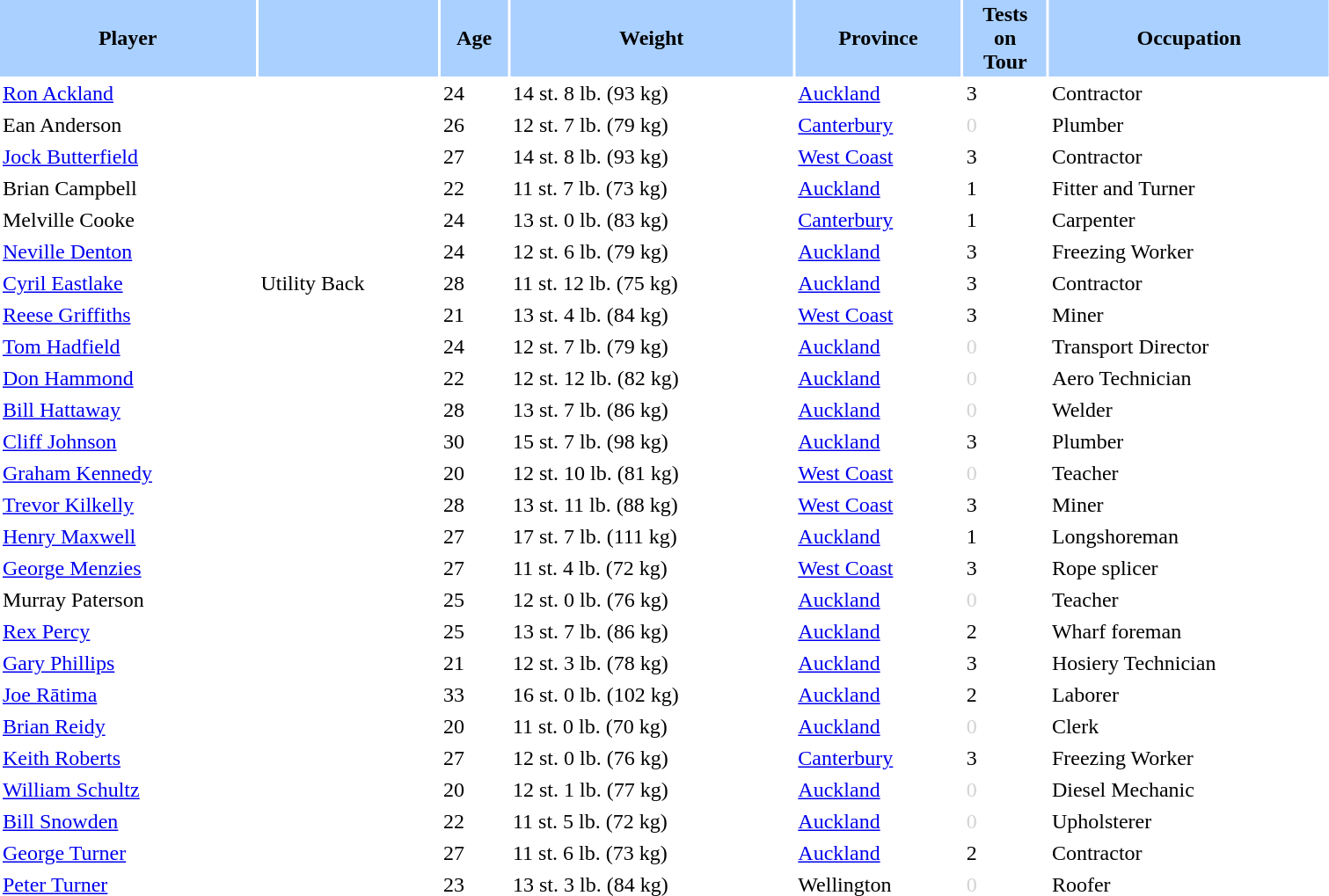<table class="sortable" border="0" cellspacing="2" cellpadding="2" style="width:80%;" style="text-align:center;">
<tr style="background:#AAD0FF">
<th>Player</th>
<th></th>
<th>Age</th>
<th>Weight</th>
<th>Province</th>
<th>Tests<br>on<br>Tour</th>
<th>Occupation</th>
</tr>
<tr>
<td align=left><a href='#'>Ron Ackland</a></td>
<td></td>
<td>24</td>
<td>14 st. 8 lb. (93 kg)</td>
<td align=left> <a href='#'>Auckland</a></td>
<td>3</td>
<td align=left>Contractor</td>
</tr>
<tr>
<td align=left>Ean Anderson</td>
<td></td>
<td>26</td>
<td>12 st. 7 lb. (79 kg)</td>
<td align=left> <a href='#'>Canterbury</a></td>
<td style="color:lightgray">0</td>
<td align=left>Plumber</td>
</tr>
<tr>
<td align=left><a href='#'>Jock Butterfield</a></td>
<td></td>
<td>27</td>
<td>14 st. 8 lb. (93 kg)</td>
<td align=left> <a href='#'>West Coast</a></td>
<td>3</td>
<td align=left>Contractor</td>
</tr>
<tr>
<td align=left>Brian Campbell</td>
<td></td>
<td>22</td>
<td>11 st. 7 lb. (73 kg)</td>
<td align=left> <a href='#'>Auckland</a></td>
<td>1</td>
<td align=left>Fitter and Turner</td>
</tr>
<tr>
<td align=left>Melville Cooke</td>
<td></td>
<td>24</td>
<td>13 st. 0 lb. (83 kg)</td>
<td align=left> <a href='#'>Canterbury</a></td>
<td>1</td>
<td align=left>Carpenter</td>
</tr>
<tr>
<td align=left><a href='#'>Neville Denton</a></td>
<td></td>
<td>24</td>
<td>12 st. 6 lb. (79 kg)</td>
<td align=left> <a href='#'>Auckland</a></td>
<td>3</td>
<td align=left>Freezing Worker</td>
</tr>
<tr>
<td align=left><a href='#'>Cyril Eastlake</a></td>
<td>Utility Back</td>
<td>28</td>
<td>11 st. 12 lb. (75 kg)</td>
<td align=left> <a href='#'>Auckland</a></td>
<td>3</td>
<td align=left>Contractor</td>
</tr>
<tr>
<td align=left><a href='#'>Reese Griffiths</a></td>
<td></td>
<td>21</td>
<td>13 st. 4 lb. (84 kg)</td>
<td align=left> <a href='#'>West Coast</a></td>
<td>3</td>
<td align=left>Miner</td>
</tr>
<tr>
<td align=left><a href='#'>Tom Hadfield</a></td>
<td></td>
<td>24</td>
<td>12 st. 7 lb. (79 kg)</td>
<td align=left> <a href='#'>Auckland</a></td>
<td style="color:lightgray">0</td>
<td align=left>Transport Director</td>
</tr>
<tr>
<td align=left><a href='#'>Don Hammond</a></td>
<td></td>
<td>22</td>
<td>12 st. 12 lb. (82 kg)</td>
<td align=left> <a href='#'>Auckland</a></td>
<td style="color:lightgray">0</td>
<td align=left>Aero Technician</td>
</tr>
<tr>
<td align=left><a href='#'>Bill Hattaway</a></td>
<td></td>
<td>28</td>
<td>13 st. 7 lb. (86 kg)</td>
<td align=left> <a href='#'>Auckland</a></td>
<td style="color:lightgray">0</td>
<td align=left>Welder</td>
</tr>
<tr>
<td align=left><a href='#'>Cliff Johnson</a></td>
<td></td>
<td>30</td>
<td>15 st. 7 lb. (98 kg)</td>
<td align=left> <a href='#'>Auckland</a></td>
<td>3</td>
<td align=left>Plumber</td>
</tr>
<tr>
<td align=left><a href='#'>Graham Kennedy</a></td>
<td></td>
<td>20</td>
<td>12 st. 10 lb. (81 kg)</td>
<td align=left> <a href='#'>West Coast</a></td>
<td style="color:lightgray">0</td>
<td align=left>Teacher</td>
</tr>
<tr>
<td align=left><a href='#'>Trevor Kilkelly</a></td>
<td></td>
<td>28</td>
<td>13 st. 11 lb. (88 kg)</td>
<td align=left> <a href='#'>West Coast</a></td>
<td>3</td>
<td align=left>Miner</td>
</tr>
<tr>
<td align=left><a href='#'>Henry Maxwell</a></td>
<td></td>
<td>27</td>
<td>17 st. 7 lb. (111 kg)</td>
<td align=left> <a href='#'>Auckland</a></td>
<td>1</td>
<td align=left>Longshoreman</td>
</tr>
<tr>
<td align=left><a href='#'>George Menzies</a></td>
<td></td>
<td>27</td>
<td>11 st. 4 lb. (72 kg)</td>
<td align=left> <a href='#'>West Coast</a></td>
<td>3</td>
<td align=left>Rope splicer</td>
</tr>
<tr>
<td align=left>Murray Paterson</td>
<td></td>
<td>25</td>
<td>12 st. 0 lb. (76 kg)</td>
<td align=left> <a href='#'>Auckland</a></td>
<td style="color:lightgray">0</td>
<td align=left>Teacher</td>
</tr>
<tr>
<td align=left><a href='#'>Rex Percy</a></td>
<td></td>
<td>25</td>
<td>13 st. 7 lb. (86 kg)</td>
<td align=left> <a href='#'>Auckland</a></td>
<td>2</td>
<td align=left>Wharf foreman</td>
</tr>
<tr>
<td align=left><a href='#'>Gary Phillips</a></td>
<td></td>
<td>21</td>
<td>12 st. 3 lb. (78 kg)</td>
<td align=left> <a href='#'>Auckland</a></td>
<td>3</td>
<td align=left>Hosiery Technician</td>
</tr>
<tr>
<td align=left><a href='#'>Joe Rātima</a></td>
<td></td>
<td>33</td>
<td>16 st. 0 lb. (102 kg)</td>
<td align=left> <a href='#'>Auckland</a></td>
<td>2</td>
<td align=left>Laborer</td>
</tr>
<tr>
<td align=left><a href='#'>Brian Reidy</a></td>
<td></td>
<td>20</td>
<td>11 st. 0 lb. (70 kg)</td>
<td align=left> <a href='#'>Auckland</a></td>
<td style="color:lightgray">0</td>
<td align=left>Clerk</td>
</tr>
<tr>
<td align=left><a href='#'>Keith Roberts</a></td>
<td></td>
<td>27</td>
<td>12 st. 0 lb. (76 kg)</td>
<td align=left> <a href='#'>Canterbury</a></td>
<td>3</td>
<td align=left>Freezing Worker</td>
</tr>
<tr>
<td align=left><a href='#'>William Schultz</a></td>
<td></td>
<td>20</td>
<td>12 st. 1 lb. (77 kg)</td>
<td align=left> <a href='#'>Auckland</a></td>
<td style="color:lightgray">0</td>
<td align=left>Diesel Mechanic</td>
</tr>
<tr>
<td align=left><a href='#'>Bill Snowden</a></td>
<td></td>
<td>22</td>
<td>11 st. 5 lb. (72 kg)</td>
<td align=left> <a href='#'>Auckland</a></td>
<td style="color:lightgray">0</td>
<td align=left>Upholsterer</td>
</tr>
<tr>
<td align=left><a href='#'>George Turner</a></td>
<td></td>
<td>27</td>
<td>11 st. 6 lb. (73 kg)</td>
<td align=left> <a href='#'>Auckland</a></td>
<td>2</td>
<td align=left>Contractor</td>
</tr>
<tr>
<td align=left><a href='#'>Peter Turner</a></td>
<td></td>
<td>23</td>
<td>13 st. 3 lb. (84 kg)</td>
<td align=left> Wellington</td>
<td style="color:lightgray">0</td>
<td align=left>Roofer</td>
</tr>
</table>
